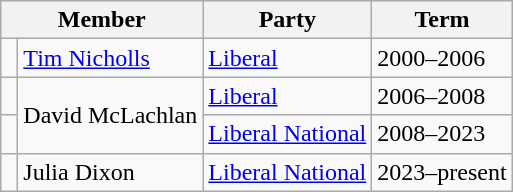<table class="wikitable">
<tr>
<th colspan="2">Member</th>
<th>Party</th>
<th>Term</th>
</tr>
<tr>
<td> </td>
<td><a href='#'>Tim Nicholls</a></td>
<td><a href='#'>Liberal</a></td>
<td>2000–2006</td>
</tr>
<tr>
<td> </td>
<td rowspan="2">David McLachlan</td>
<td><a href='#'>Liberal</a></td>
<td>2006–2008</td>
</tr>
<tr>
<td> </td>
<td><a href='#'>Liberal National</a></td>
<td>2008–2023</td>
</tr>
<tr>
<td> </td>
<td>Julia Dixon</td>
<td><a href='#'>Liberal National</a></td>
<td>2023–present</td>
</tr>
</table>
